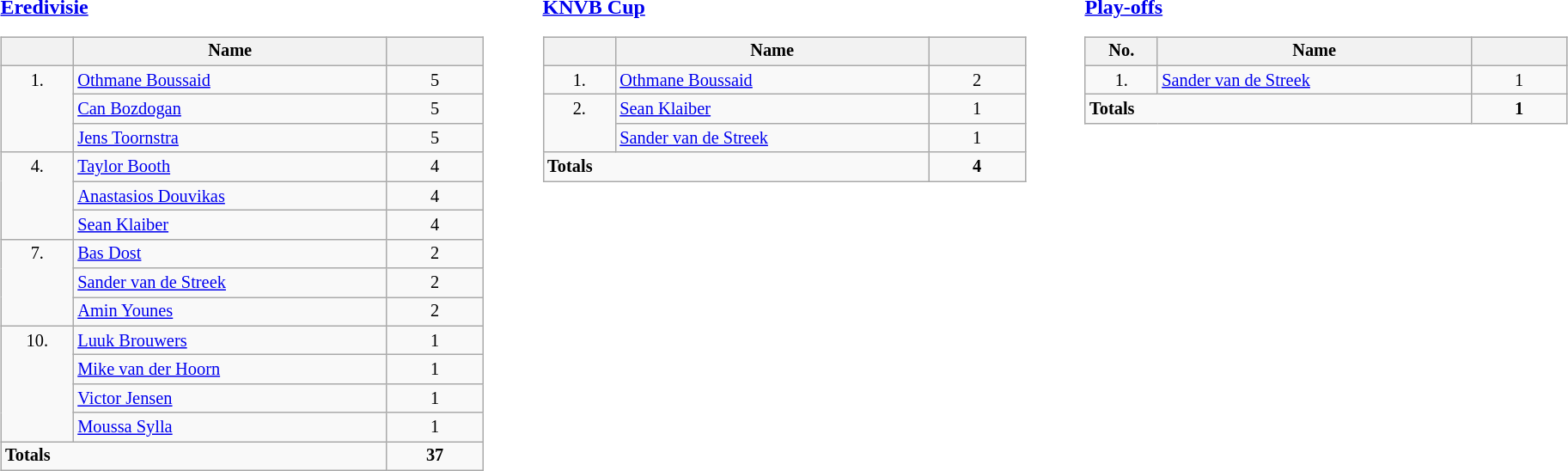<table style="width: 100%;">
<tr>
<td style="width: 33%; text-align: left; vertical-align: top;"><br><strong> <a href='#'>Eredivisie</a></strong><table class="wikitable" style="width: 90%; font-size: 85%;">
<tr style="vertical-align: top;">
<th style="width: 15%; text-align: center;"></th>
<th style="width: 65%; text-align: center;">Name</th>
<th style="width: 20%; text-align: center;"></th>
</tr>
<tr style="vertical-align: top;">
<td rowspan="3" style="text-align: center;">1.</td>
<td><strong></strong> <a href='#'>Othmane Boussaid</a></td>
<td style="text-align: center;">5</td>
</tr>
<tr style="vertical-align: top;">
<td><strong></strong> <a href='#'>Can Bozdogan</a></td>
<td style="text-align: center;">5</td>
</tr>
<tr style="vertical-align: top;">
<td><strong></strong> <a href='#'>Jens Toornstra</a></td>
<td style="text-align: center;">5</td>
</tr>
<tr style="vertical-align: top;">
<td rowspan="3" style="text-align: center;">4.</td>
<td><strong></strong> <a href='#'>Taylor Booth</a></td>
<td style="text-align: center;">4</td>
</tr>
<tr style="vertical-align: top;">
<td><strong></strong> <a href='#'>Anastasios Douvikas</a></td>
<td style="text-align: center;">4</td>
</tr>
<tr style="vertical-align: top;">
<td><strong></strong> <a href='#'>Sean Klaiber</a></td>
<td style="text-align: center;">4</td>
</tr>
<tr style="vertical-align: top;">
<td rowspan="3" style="text-align: center;">7.</td>
<td><strong></strong> <a href='#'>Bas Dost</a></td>
<td style="text-align: center;">2</td>
</tr>
<tr style="vertical-align: top;">
<td><strong></strong> <a href='#'>Sander van de Streek</a></td>
<td style="text-align: center;">2</td>
</tr>
<tr style="vertical-align: top;">
<td><strong></strong> <a href='#'>Amin Younes</a></td>
<td style="text-align: center;">2</td>
</tr>
<tr style="vertical-align: top;">
<td rowspan="4" style="text-align: center;">10.</td>
<td><strong></strong> <a href='#'>Luuk Brouwers</a></td>
<td style="text-align: center;">1</td>
</tr>
<tr style="vertical-align: top;">
<td><strong></strong> <a href='#'>Mike van der Hoorn</a></td>
<td style="text-align: center;">1</td>
</tr>
<tr style="vertical-align: top;">
<td><strong></strong> <a href='#'>Victor Jensen</a></td>
<td style="text-align: center;">1</td>
</tr>
<tr style="vertical-align: top;">
<td><strong></strong> <a href='#'>Moussa Sylla</a></td>
<td style="text-align: center;">1</td>
</tr>
<tr style="vertical-align: top;">
<td colspan="2"><strong>Totals</strong></td>
<td style="text-align: center;"><strong>37</strong></td>
</tr>
</table>
</td>
<td style="width: 33%; text-align: left; vertical-align: top;"><br><strong> <a href='#'>KNVB Cup</a></strong><table class="wikitable" style="width: 90%; font-size: 85%;">
<tr style="vertical-align: top;">
<th style="width: 15%; text-align: center;"></th>
<th style="width: 65%; text-align: center;">Name</th>
<th style="width: 20%; text-align: center;"></th>
</tr>
<tr style="vertical-align: top;">
<td rowspan="1" style="text-align: center;">1.</td>
<td><strong></strong> <a href='#'>Othmane Boussaid</a></td>
<td style="text-align: center;">2</td>
</tr>
<tr style="vertical-align: top;">
<td rowspan="2" style="text-align: center;">2.</td>
<td><strong></strong> <a href='#'>Sean Klaiber</a></td>
<td style="text-align: center;">1</td>
</tr>
<tr style="vertical-align: top;">
<td><strong></strong> <a href='#'>Sander van de Streek</a></td>
<td style="text-align: center;">1</td>
</tr>
<tr style="vertical-align: top;">
<td colspan="2"><strong>Totals</strong></td>
<td style="text-align: center;"><strong>4</strong></td>
</tr>
</table>
</td>
<td style="width: 33%; text-align: left; vertical-align: top;"><br><strong> <a href='#'>Play-offs</a></strong><table class="wikitable" style="width: 90%; font-size: 85%;">
<tr style="vertical-align: top;">
<th style="width: 15%; text-align: center;">No.</th>
<th style="width: 65%; text-align: center;">Name</th>
<th style="width: 20%; text-align: center;"></th>
</tr>
<tr style="vertical-align: top;">
<td rowspan="1" style="text-align: center;">1.</td>
<td><strong></strong> <a href='#'>Sander van de Streek</a></td>
<td style="text-align: center;">1</td>
</tr>
<tr style="vertical-align: top;">
<td colspan="2"><strong>Totals</strong></td>
<td style="text-align: center;"><strong>1</strong></td>
</tr>
</table>
</td>
</tr>
</table>
